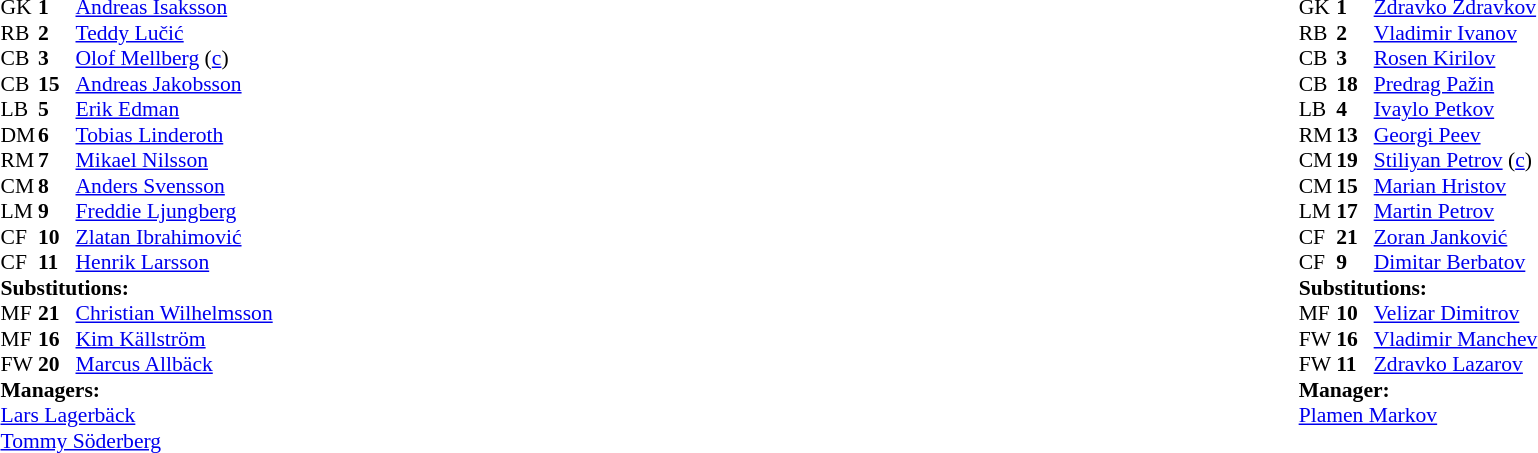<table style="width:100%;">
<tr>
<td style="vertical-align:top; width:40%;"><br><table style="font-size:90%" cellspacing="0" cellpadding="0">
<tr>
<th width="25"></th>
<th width="25"></th>
</tr>
<tr>
<td>GK</td>
<td><strong>1</strong></td>
<td><a href='#'>Andreas Isaksson</a></td>
</tr>
<tr>
<td>RB</td>
<td><strong>2</strong></td>
<td><a href='#'>Teddy Lučić</a></td>
<td></td>
<td></td>
</tr>
<tr>
<td>CB</td>
<td><strong>3</strong></td>
<td><a href='#'>Olof Mellberg</a> (<a href='#'>c</a>)</td>
</tr>
<tr>
<td>CB</td>
<td><strong>15</strong></td>
<td><a href='#'>Andreas Jakobsson</a></td>
</tr>
<tr>
<td>LB</td>
<td><strong>5</strong></td>
<td><a href='#'>Erik Edman</a></td>
</tr>
<tr>
<td>DM</td>
<td><strong>6</strong></td>
<td><a href='#'>Tobias Linderoth</a></td>
<td></td>
</tr>
<tr>
<td>RM</td>
<td><strong>7</strong></td>
<td><a href='#'>Mikael Nilsson</a></td>
</tr>
<tr>
<td>CM</td>
<td><strong>8</strong></td>
<td><a href='#'>Anders Svensson</a></td>
<td></td>
<td></td>
</tr>
<tr>
<td>LM</td>
<td><strong>9</strong></td>
<td><a href='#'>Freddie Ljungberg</a></td>
</tr>
<tr>
<td>CF</td>
<td><strong>10</strong></td>
<td><a href='#'>Zlatan Ibrahimović</a></td>
<td></td>
<td></td>
</tr>
<tr>
<td>CF</td>
<td><strong>11</strong></td>
<td><a href='#'>Henrik Larsson</a></td>
</tr>
<tr>
<td colspan=3><strong>Substitutions:</strong></td>
</tr>
<tr>
<td>MF</td>
<td><strong>21</strong></td>
<td><a href='#'>Christian Wilhelmsson</a></td>
<td></td>
<td></td>
</tr>
<tr>
<td>MF</td>
<td><strong>16</strong></td>
<td><a href='#'>Kim Källström</a></td>
<td></td>
<td></td>
</tr>
<tr>
<td>FW</td>
<td><strong>20</strong></td>
<td><a href='#'>Marcus Allbäck</a></td>
<td></td>
<td></td>
</tr>
<tr>
<td colspan=3><strong>Managers:</strong></td>
</tr>
<tr>
<td colspan=3><a href='#'>Lars Lagerbäck</a><br><a href='#'>Tommy Söderberg</a></td>
</tr>
</table>
</td>
<td valign="top"></td>
<td style="vertical-align:top; width:50%;"><br><table style="font-size:90%; margin:auto;" cellspacing="0" cellpadding="0">
<tr>
<th width=25></th>
<th width=25></th>
</tr>
<tr>
<td>GK</td>
<td><strong>1</strong></td>
<td><a href='#'>Zdravko Zdravkov</a></td>
</tr>
<tr>
<td>RB</td>
<td><strong>2</strong></td>
<td><a href='#'>Vladimir Ivanov</a></td>
<td></td>
</tr>
<tr>
<td>CB</td>
<td><strong>3</strong></td>
<td><a href='#'>Rosen Kirilov</a></td>
<td></td>
</tr>
<tr>
<td>CB</td>
<td><strong>18</strong></td>
<td><a href='#'>Predrag Pažin</a></td>
</tr>
<tr>
<td>LB</td>
<td><strong>4</strong></td>
<td><a href='#'>Ivaylo Petkov</a></td>
<td></td>
</tr>
<tr>
<td>RM</td>
<td><strong>13</strong></td>
<td><a href='#'>Georgi Peev</a></td>
</tr>
<tr>
<td>CM</td>
<td><strong>19</strong></td>
<td><a href='#'>Stiliyan Petrov</a> (<a href='#'>c</a>)</td>
</tr>
<tr>
<td>CM</td>
<td><strong>15</strong></td>
<td><a href='#'>Marian Hristov</a></td>
</tr>
<tr>
<td>LM</td>
<td><strong>17</strong></td>
<td><a href='#'>Martin Petrov</a></td>
<td></td>
<td></td>
</tr>
<tr>
<td>CF</td>
<td><strong>21</strong></td>
<td><a href='#'>Zoran Janković</a></td>
<td></td>
<td></td>
</tr>
<tr>
<td>CF</td>
<td><strong>9</strong></td>
<td><a href='#'>Dimitar Berbatov</a></td>
<td></td>
<td></td>
</tr>
<tr>
<td colspan=3><strong>Substitutions:</strong></td>
</tr>
<tr>
<td>MF</td>
<td><strong>10</strong></td>
<td><a href='#'>Velizar Dimitrov</a></td>
<td></td>
<td></td>
</tr>
<tr>
<td>FW</td>
<td><strong>16</strong></td>
<td><a href='#'>Vladimir Manchev</a></td>
<td></td>
<td></td>
</tr>
<tr>
<td>FW</td>
<td><strong>11</strong></td>
<td><a href='#'>Zdravko Lazarov</a></td>
<td></td>
<td></td>
</tr>
<tr>
<td colspan=3><strong>Manager:</strong></td>
</tr>
<tr>
<td colspan=3><a href='#'>Plamen Markov</a></td>
</tr>
</table>
</td>
</tr>
</table>
